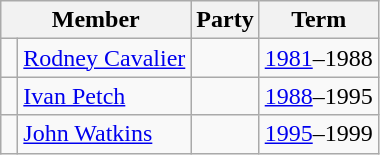<table class="wikitable">
<tr>
<th colspan="2">Member</th>
<th>Party</th>
<th>Term</th>
</tr>
<tr>
<td> </td>
<td><a href='#'>Rodney Cavalier</a></td>
<td></td>
<td><a href='#'>1981</a>–1988</td>
</tr>
<tr>
<td> </td>
<td><a href='#'>Ivan Petch</a></td>
<td></td>
<td><a href='#'>1988</a>–1995</td>
</tr>
<tr>
<td> </td>
<td><a href='#'>John Watkins</a></td>
<td></td>
<td><a href='#'>1995</a>–1999</td>
</tr>
</table>
